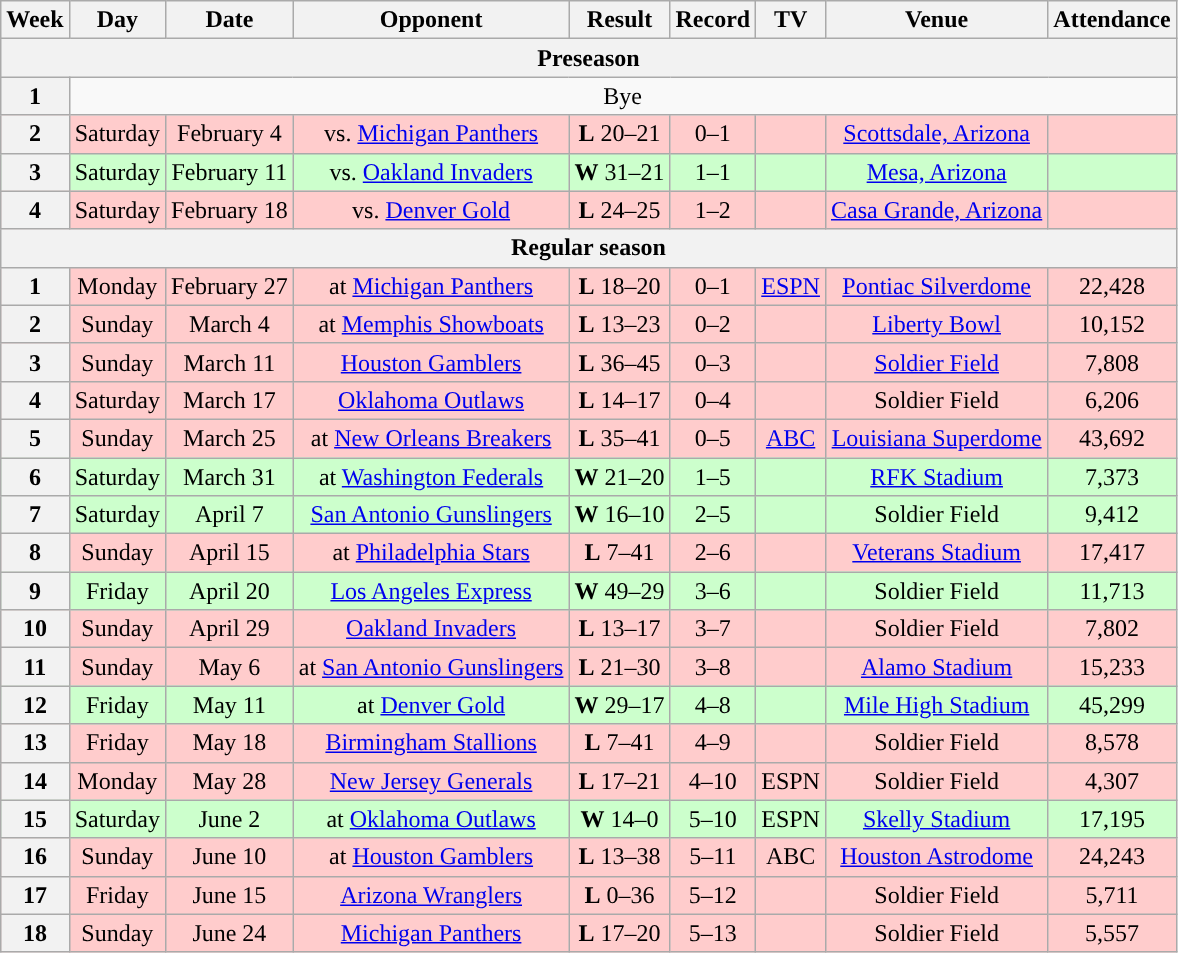<table class="wikitable" style="text-align:center">
<tr>
<th>Week</th>
<th>Day</th>
<th>Date</th>
<th>Opponent</th>
<th>Result</th>
<th>Record</th>
<th>TV</th>
<th>Venue</th>
<th>Attendance</th>
</tr>
<tr>
<th colspan="9">Preseason</th>
</tr>
<tr>
<th>1</th>
<td colspan=8>Bye</td>
</tr>
<tr style="background:#fcc">
<th>2</th>
<td>Saturday</td>
<td>February 4</td>
<td>vs. <a href='#'>Michigan Panthers</a></td>
<td><strong>L</strong> 20–21</td>
<td>0–1</td>
<td></td>
<td><a href='#'>Scottsdale, Arizona</a></td>
<td></td>
</tr>
<tr style="background:#cfc">
<th>3</th>
<td>Saturday</td>
<td>February 11</td>
<td>vs. <a href='#'>Oakland Invaders</a></td>
<td><strong>W</strong> 31–21</td>
<td>1–1</td>
<td></td>
<td><a href='#'>Mesa, Arizona</a></td>
<td></td>
</tr>
<tr style="background:#fcc">
<th>4</th>
<td>Saturday</td>
<td>February 18</td>
<td>vs. <a href='#'>Denver Gold</a></td>
<td><strong>L</strong> 24–25</td>
<td>1–2</td>
<td></td>
<td><a href='#'>Casa Grande, Arizona</a></td>
<td></td>
</tr>
<tr>
<th colspan="9">Regular season</th>
</tr>
<tr style="background:#fcc">
<th>1</th>
<td>Monday</td>
<td>February 27</td>
<td>at <a href='#'>Michigan Panthers</a></td>
<td><strong>L</strong> 18–20</td>
<td>0–1</td>
<td><a href='#'>ESPN</a></td>
<td><a href='#'>Pontiac Silverdome</a></td>
<td>22,428</td>
</tr>
<tr style="background:#fcc">
<th>2</th>
<td>Sunday</td>
<td>March 4</td>
<td>at <a href='#'>Memphis Showboats</a></td>
<td><strong>L</strong> 13–23</td>
<td>0–2</td>
<td></td>
<td><a href='#'>Liberty Bowl</a></td>
<td>10,152</td>
</tr>
<tr style="background:#fcc">
<th>3</th>
<td>Sunday</td>
<td>March 11</td>
<td><a href='#'>Houston Gamblers</a></td>
<td><strong>L</strong> 36–45</td>
<td>0–3</td>
<td></td>
<td><a href='#'>Soldier Field</a></td>
<td>7,808</td>
</tr>
<tr style="background:#fcc">
<th>4</th>
<td>Saturday</td>
<td>March 17</td>
<td><a href='#'>Oklahoma Outlaws</a></td>
<td><strong>L</strong> 14–17</td>
<td>0–4</td>
<td></td>
<td>Soldier Field</td>
<td>6,206</td>
</tr>
<tr style="background:#fcc">
<th>5</th>
<td>Sunday</td>
<td>March 25</td>
<td>at <a href='#'>New Orleans Breakers</a></td>
<td><strong>L</strong> 35–41 </td>
<td>0–5</td>
<td><a href='#'>ABC</a></td>
<td><a href='#'>Louisiana Superdome</a></td>
<td>43,692</td>
</tr>
<tr style="background:#cfc">
<th>6</th>
<td>Saturday</td>
<td>March 31</td>
<td>at <a href='#'>Washington Federals</a></td>
<td><strong>W</strong> 21–20</td>
<td>1–5</td>
<td></td>
<td><a href='#'>RFK Stadium</a></td>
<td>7,373</td>
</tr>
<tr style="background:#cfc">
<th>7</th>
<td>Saturday</td>
<td>April 7</td>
<td><a href='#'>San Antonio Gunslingers</a></td>
<td><strong>W</strong> 16–10</td>
<td>2–5</td>
<td></td>
<td>Soldier Field</td>
<td>9,412</td>
</tr>
<tr style="background:#fcc">
<th>8</th>
<td>Sunday</td>
<td>April 15</td>
<td>at <a href='#'>Philadelphia Stars</a></td>
<td><strong>L</strong> 7–41</td>
<td>2–6</td>
<td></td>
<td><a href='#'>Veterans Stadium</a></td>
<td>17,417</td>
</tr>
<tr style="background:#cfc">
<th>9</th>
<td>Friday</td>
<td>April 20</td>
<td><a href='#'>Los Angeles Express</a></td>
<td><strong>W</strong> 49–29</td>
<td>3–6</td>
<td></td>
<td>Soldier Field</td>
<td>11,713</td>
</tr>
<tr style="background:#fcc">
<th>10</th>
<td>Sunday</td>
<td>April 29</td>
<td><a href='#'>Oakland Invaders</a></td>
<td><strong>L</strong> 13–17</td>
<td>3–7</td>
<td></td>
<td>Soldier Field</td>
<td>7,802</td>
</tr>
<tr style="background:#fcc">
<th>11</th>
<td>Sunday</td>
<td>May 6</td>
<td>at <a href='#'>San Antonio Gunslingers</a></td>
<td><strong>L</strong> 21–30</td>
<td>3–8</td>
<td></td>
<td><a href='#'>Alamo Stadium</a></td>
<td>15,233</td>
</tr>
<tr style="background:#cfc">
<th>12</th>
<td>Friday</td>
<td>May 11</td>
<td>at <a href='#'>Denver Gold</a></td>
<td><strong>W</strong> 29–17</td>
<td>4–8</td>
<td></td>
<td><a href='#'>Mile High Stadium</a></td>
<td>45,299</td>
</tr>
<tr style="background:#fcc">
<th>13</th>
<td>Friday</td>
<td>May 18</td>
<td><a href='#'>Birmingham Stallions</a></td>
<td><strong>L</strong> 7–41</td>
<td>4–9</td>
<td></td>
<td>Soldier Field</td>
<td>8,578</td>
</tr>
<tr style="background:#fcc">
<th>14</th>
<td>Monday</td>
<td>May 28</td>
<td><a href='#'>New Jersey Generals</a></td>
<td><strong>L</strong> 17–21</td>
<td>4–10</td>
<td>ESPN</td>
<td>Soldier Field</td>
<td>4,307</td>
</tr>
<tr style="background:#cfc">
<th>15</th>
<td>Saturday</td>
<td>June 2</td>
<td>at <a href='#'>Oklahoma Outlaws</a></td>
<td><strong>W</strong> 14–0</td>
<td>5–10</td>
<td>ESPN</td>
<td><a href='#'>Skelly Stadium</a></td>
<td>17,195</td>
</tr>
<tr style="background:#fcc">
<th>16</th>
<td>Sunday</td>
<td>June 10</td>
<td>at <a href='#'>Houston Gamblers</a></td>
<td><strong>L</strong> 13–38</td>
<td>5–11</td>
<td>ABC</td>
<td><a href='#'>Houston Astrodome</a></td>
<td>24,243</td>
</tr>
<tr style="background:#fcc">
<th>17</th>
<td>Friday</td>
<td>June 15</td>
<td><a href='#'>Arizona Wranglers</a></td>
<td><strong>L</strong> 0–36</td>
<td>5–12</td>
<td></td>
<td>Soldier Field</td>
<td>5,711</td>
</tr>
<tr style="background:#fcc">
<th>18</th>
<td>Sunday</td>
<td>June 24</td>
<td><a href='#'>Michigan Panthers</a></td>
<td><strong>L</strong> 17–20</td>
<td>5–13</td>
<td></td>
<td>Soldier Field</td>
<td>5,557</td>
</tr>
</table>
